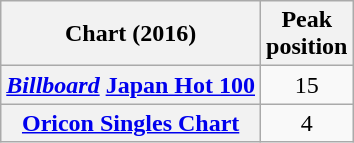<table class="wikitable plainrowheaders sortable" style="text-align:center;" border="1">
<tr>
<th scope="col">Chart (2016)</th>
<th scope="col">Peak<br>position</th>
</tr>
<tr>
<th scope="row"><em><a href='#'>Billboard</a></em> <a href='#'>Japan Hot 100</a></th>
<td>15</td>
</tr>
<tr>
<th scope="row"><a href='#'>Oricon Singles Chart</a></th>
<td>4</td>
</tr>
</table>
